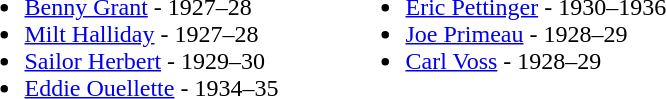<table>
<tr style="vertical-align:top">
<td style="width:250px"><br><ul><li><a href='#'>Benny Grant</a> - 1927–28</li><li><a href='#'>Milt Halliday</a> - 1927–28</li><li><a href='#'>Sailor Herbert</a> - 1929–30</li><li><a href='#'>Eddie Ouellette</a> - 1934–35</li></ul></td>
<td style="width:250px"><br><ul><li><a href='#'>Eric Pettinger</a> - 1930–1936</li><li><a href='#'>Joe Primeau</a> - 1928–29</li><li><a href='#'>Carl Voss</a> - 1928–29</li></ul></td>
</tr>
</table>
